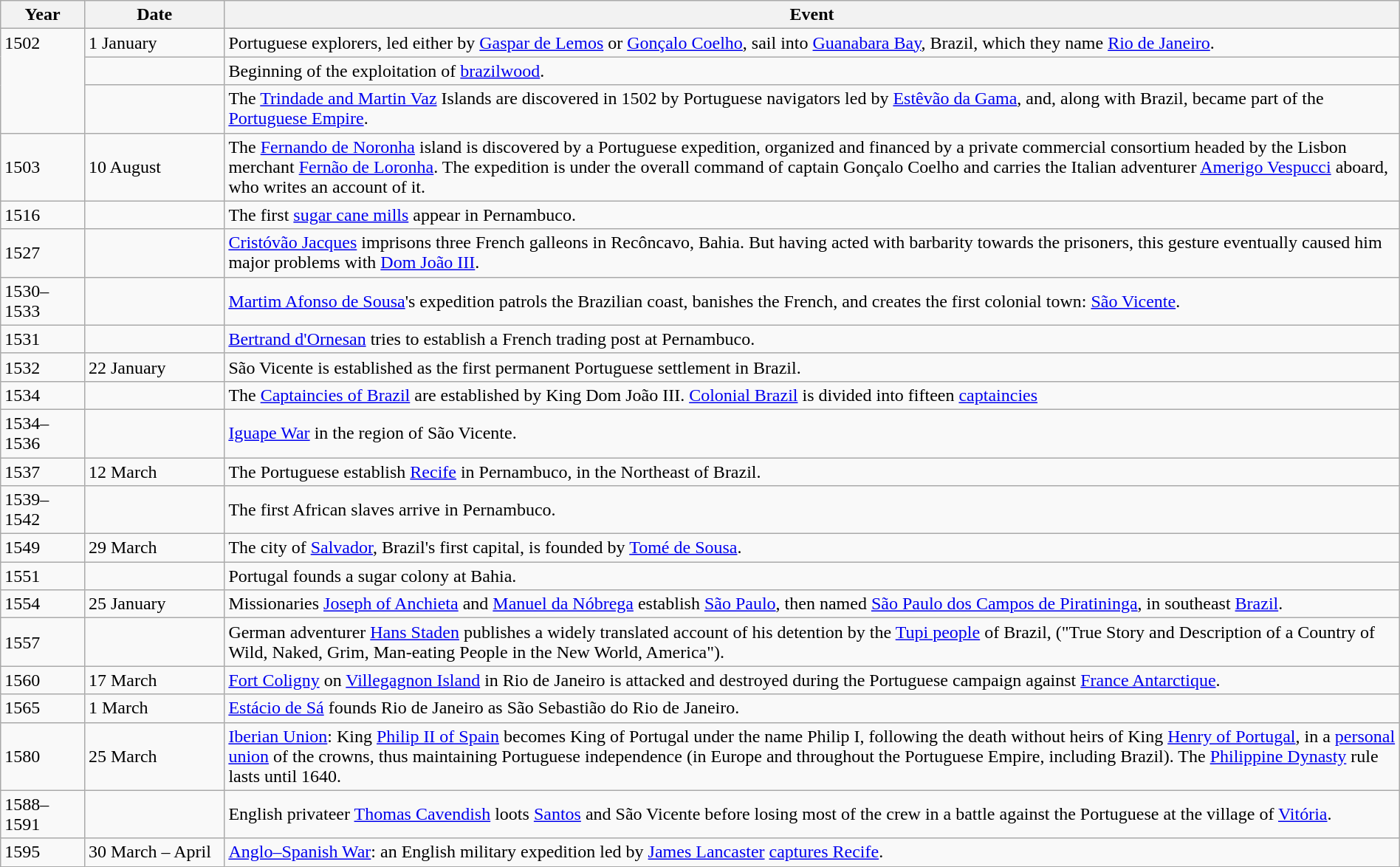<table class="wikitable" width="100%">
<tr>
<th style="width:6%">Year</th>
<th style="width:10%">Date</th>
<th>Event</th>
</tr>
<tr>
<td rowspan="3" style="vertical-align:top;">1502</td>
<td>1 January</td>
<td>Portuguese explorers, led either by <a href='#'>Gaspar de Lemos</a> or <a href='#'>Gonçalo Coelho</a>, sail into <a href='#'>Guanabara Bay</a>, Brazil, which they name <a href='#'>Rio de Janeiro</a>.</td>
</tr>
<tr>
<td></td>
<td>Beginning of the exploitation of <a href='#'>brazilwood</a>.</td>
</tr>
<tr>
<td></td>
<td>The <a href='#'>Trindade and Martin Vaz</a> Islands are discovered in 1502 by Portuguese navigators led by <a href='#'>Estêvão da Gama</a>, and, along with Brazil, became part of the <a href='#'>Portuguese Empire</a>.</td>
</tr>
<tr>
<td>1503</td>
<td>10 August</td>
<td>The <a href='#'>Fernando de Noronha</a> island is discovered by a Portuguese expedition, organized and financed by a private commercial consortium headed by the Lisbon merchant <a href='#'>Fernão de Loronha</a>. The expedition is under the overall command of captain Gonçalo Coelho and carries the Italian adventurer <a href='#'>Amerigo Vespucci</a> aboard, who writes an account of it.</td>
</tr>
<tr>
<td>1516</td>
<td></td>
<td>The first <a href='#'>sugar cane mills</a> appear in Pernambuco.</td>
</tr>
<tr>
<td>1527</td>
<td></td>
<td><a href='#'>Cristóvão Jacques</a> imprisons three French galleons in Recôncavo, Bahia. But having acted with barbarity towards the prisoners, this gesture eventually caused him major problems with <a href='#'>Dom João III</a>.</td>
</tr>
<tr>
<td>1530–1533</td>
<td></td>
<td><a href='#'>Martim Afonso de Sousa</a>'s expedition patrols the Brazilian coast, banishes the French, and creates the first colonial town: <a href='#'>São Vicente</a>.</td>
</tr>
<tr>
<td>1531</td>
<td></td>
<td><a href='#'>Bertrand d'Ornesan</a> tries to establish a French trading post at Pernambuco.</td>
</tr>
<tr>
<td>1532</td>
<td>22 January</td>
<td>São Vicente is established as the first permanent Portuguese settlement in Brazil.</td>
</tr>
<tr>
<td>1534</td>
<td></td>
<td>The <a href='#'>Captaincies of Brazil</a> are established by King Dom João III. <a href='#'>Colonial Brazil</a> is divided into fifteen <a href='#'>captaincies</a></td>
</tr>
<tr>
<td>1534–1536</td>
<td></td>
<td><a href='#'>Iguape War</a> in the region of São Vicente.</td>
</tr>
<tr>
<td>1537</td>
<td>12 March</td>
<td>The Portuguese establish <a href='#'>Recife</a> in Pernambuco, in the Northeast of Brazil.</td>
</tr>
<tr>
<td>1539–1542</td>
<td></td>
<td>The first African slaves arrive in Pernambuco.</td>
</tr>
<tr>
<td>1549</td>
<td>29 March</td>
<td>The city of <a href='#'>Salvador</a>, Brazil's first capital, is founded by <a href='#'>Tomé de Sousa</a>.</td>
</tr>
<tr>
<td>1551</td>
<td></td>
<td>Portugal founds a sugar colony at Bahia.</td>
</tr>
<tr>
<td>1554</td>
<td>25 January</td>
<td>Missionaries <a href='#'>Joseph of Anchieta</a> and <a href='#'>Manuel da Nóbrega</a> establish <a href='#'>São Paulo</a>, then named <a href='#'>São Paulo dos Campos de Piratininga</a>, in southeast <a href='#'>Brazil</a>.</td>
</tr>
<tr>
<td>1557</td>
<td></td>
<td>German adventurer <a href='#'>Hans Staden</a> publishes a widely translated account of his detention by the <a href='#'>Tupi people</a> of Brazil,  ("True Story and Description of a Country of Wild, Naked, Grim, Man-eating People in the New World, America").</td>
</tr>
<tr>
<td>1560</td>
<td>17 March</td>
<td><a href='#'>Fort Coligny</a> on <a href='#'>Villegagnon Island</a> in Rio de Janeiro is attacked and destroyed during the Portuguese campaign against <a href='#'>France Antarctique</a>.</td>
</tr>
<tr>
<td>1565</td>
<td>1 March</td>
<td><a href='#'>Estácio de Sá</a> founds Rio de Janeiro as São Sebastião do Rio de Janeiro.</td>
</tr>
<tr>
<td>1580</td>
<td>25 March</td>
<td><a href='#'>Iberian Union</a>: King <a href='#'>Philip II of Spain</a> becomes King of Portugal under the name Philip I, following the death without heirs of King <a href='#'>Henry of Portugal</a>, in a <a href='#'>personal union</a> of the crowns, thus maintaining Portuguese independence (in Europe and throughout the Portuguese Empire, including Brazil). The <a href='#'>Philippine Dynasty</a> rule lasts until 1640.</td>
</tr>
<tr>
<td>1588–1591</td>
<td></td>
<td>English privateer <a href='#'>Thomas Cavendish</a> loots <a href='#'>Santos</a> and São Vicente before losing most of the crew in a battle against the Portuguese at the village of <a href='#'>Vitória</a>.</td>
</tr>
<tr>
<td>1595</td>
<td>30 March – April</td>
<td><a href='#'>Anglo–Spanish War</a>: an English military expedition led by <a href='#'>James Lancaster</a> <a href='#'>captures Recife</a>.</td>
</tr>
</table>
